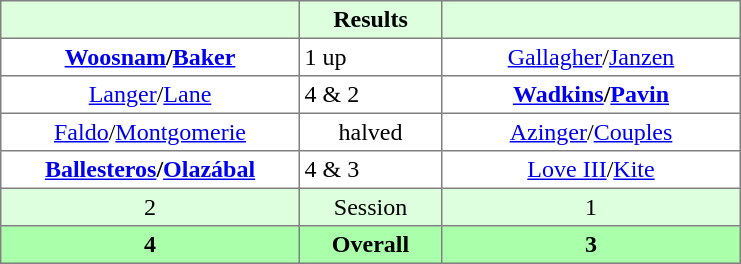<table border="1" cellpadding="3" style="border-collapse:collapse; text-align:center;">
<tr style="background:#dfd;">
<th style="width:12em;"></th>
<th style="width:5.5em;">Results</th>
<th style="width:12em;"></th>
</tr>
<tr>
<td><strong><a href='#'>Woosnam</a>/<a href='#'>Baker</a></strong></td>
<td align=left> 1 up</td>
<td><a href='#'>Gallagher</a>/<a href='#'>Janzen</a></td>
</tr>
<tr>
<td><a href='#'>Langer</a>/<a href='#'>Lane</a></td>
<td align=left> 4 & 2</td>
<td><strong><a href='#'>Wadkins</a>/<a href='#'>Pavin</a></strong></td>
</tr>
<tr>
<td><a href='#'>Faldo</a>/<a href='#'>Montgomerie</a></td>
<td>halved</td>
<td><a href='#'>Azinger</a>/<a href='#'>Couples</a></td>
</tr>
<tr>
<td><strong><a href='#'>Ballesteros</a>/<a href='#'>Olazábal</a></strong></td>
<td align=left> 4 & 3</td>
<td><a href='#'>Love III</a>/<a href='#'>Kite</a></td>
</tr>
<tr style="background:#dfd;">
<td>2</td>
<td>Session</td>
<td>1</td>
</tr>
<tr style="background:#afa;">
<th>4</th>
<th>Overall</th>
<th>3</th>
</tr>
</table>
